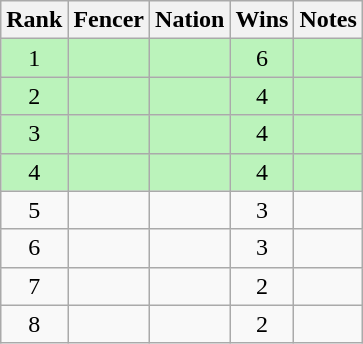<table class="wikitable sortable" style="text-align:center">
<tr>
<th>Rank</th>
<th>Fencer</th>
<th>Nation</th>
<th>Wins</th>
<th>Notes</th>
</tr>
<tr bgcolor=bbf3bb>
<td>1</td>
<td align=left></td>
<td align=left></td>
<td>6</td>
<td></td>
</tr>
<tr bgcolor=bbf3bb>
<td>2</td>
<td align=left></td>
<td align=left></td>
<td>4</td>
<td></td>
</tr>
<tr bgcolor=bbf3bb>
<td>3</td>
<td align=left></td>
<td align=left></td>
<td>4</td>
<td></td>
</tr>
<tr bgcolor=bbf3bb>
<td>4</td>
<td align=left></td>
<td align=left></td>
<td>4</td>
<td></td>
</tr>
<tr>
<td>5</td>
<td align=left></td>
<td align=left></td>
<td>3</td>
<td></td>
</tr>
<tr>
<td>6</td>
<td align=left></td>
<td align=left></td>
<td>3</td>
<td></td>
</tr>
<tr>
<td>7</td>
<td align=left></td>
<td align=left></td>
<td>2</td>
<td></td>
</tr>
<tr>
<td>8</td>
<td align=left></td>
<td align=left></td>
<td>2</td>
<td></td>
</tr>
</table>
